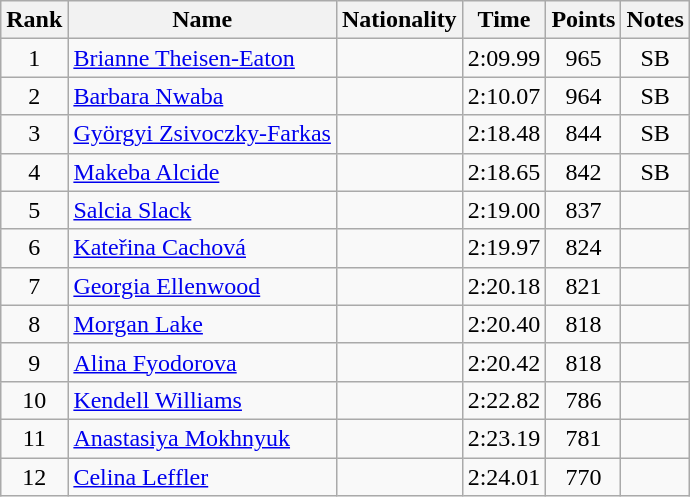<table class="wikitable sortable" style="text-align:center">
<tr>
<th>Rank</th>
<th>Name</th>
<th>Nationality</th>
<th>Time</th>
<th>Points</th>
<th>Notes</th>
</tr>
<tr>
<td>1</td>
<td align="left"><a href='#'>Brianne Theisen-Eaton</a></td>
<td align=left></td>
<td>2:09.99</td>
<td>965</td>
<td>SB</td>
</tr>
<tr>
<td>2</td>
<td align="left"><a href='#'>Barbara Nwaba</a></td>
<td align=left></td>
<td>2:10.07</td>
<td>964</td>
<td>SB</td>
</tr>
<tr>
<td>3</td>
<td align="left"><a href='#'>Györgyi Zsivoczky-Farkas</a></td>
<td align=left></td>
<td>2:18.48</td>
<td>844</td>
<td>SB</td>
</tr>
<tr>
<td>4</td>
<td align="left"><a href='#'>Makeba Alcide</a></td>
<td align=left></td>
<td>2:18.65</td>
<td>842</td>
<td>SB</td>
</tr>
<tr>
<td>5</td>
<td align="left"><a href='#'>Salcia Slack</a></td>
<td align=left></td>
<td>2:19.00</td>
<td>837</td>
<td></td>
</tr>
<tr>
<td>6</td>
<td align="left"><a href='#'>Kateřina Cachová</a></td>
<td align=left></td>
<td>2:19.97</td>
<td>824</td>
<td></td>
</tr>
<tr>
<td>7</td>
<td align="left"><a href='#'>Georgia Ellenwood</a></td>
<td align=left></td>
<td>2:20.18</td>
<td>821</td>
<td></td>
</tr>
<tr>
<td>8</td>
<td align="left"><a href='#'>Morgan Lake</a></td>
<td align=left></td>
<td>2:20.40</td>
<td>818</td>
<td></td>
</tr>
<tr>
<td>9</td>
<td align="left"><a href='#'>Alina Fyodorova</a></td>
<td align=left></td>
<td>2:20.42</td>
<td>818</td>
<td></td>
</tr>
<tr>
<td>10</td>
<td align="left"><a href='#'>Kendell Williams</a></td>
<td align=left></td>
<td>2:22.82</td>
<td>786</td>
<td></td>
</tr>
<tr>
<td>11</td>
<td align="left"><a href='#'>Anastasiya Mokhnyuk</a></td>
<td align=left></td>
<td>2:23.19</td>
<td>781</td>
<td></td>
</tr>
<tr>
<td>12</td>
<td align="left"><a href='#'>Celina Leffler</a></td>
<td align=left></td>
<td>2:24.01</td>
<td>770</td>
<td></td>
</tr>
</table>
